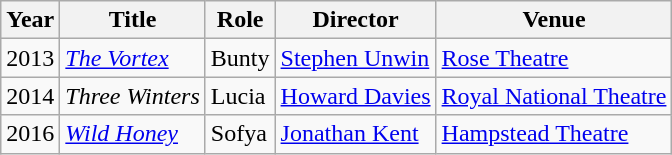<table class="wikitable sortable">
<tr>
<th>Year</th>
<th>Title</th>
<th>Role</th>
<th>Director</th>
<th>Venue</th>
</tr>
<tr>
<td>2013</td>
<td><em><a href='#'>The Vortex</a></em></td>
<td>Bunty</td>
<td><a href='#'>Stephen Unwin</a></td>
<td><a href='#'>Rose Theatre</a></td>
</tr>
<tr>
<td>2014</td>
<td><em>Three Winters</em></td>
<td>Lucia</td>
<td><a href='#'>Howard Davies</a></td>
<td><a href='#'>Royal National Theatre</a></td>
</tr>
<tr>
<td>2016</td>
<td><a href='#'><em>Wild Honey</em></a></td>
<td>Sofya</td>
<td><a href='#'>Jonathan Kent</a></td>
<td><a href='#'>Hampstead Theatre</a></td>
</tr>
</table>
